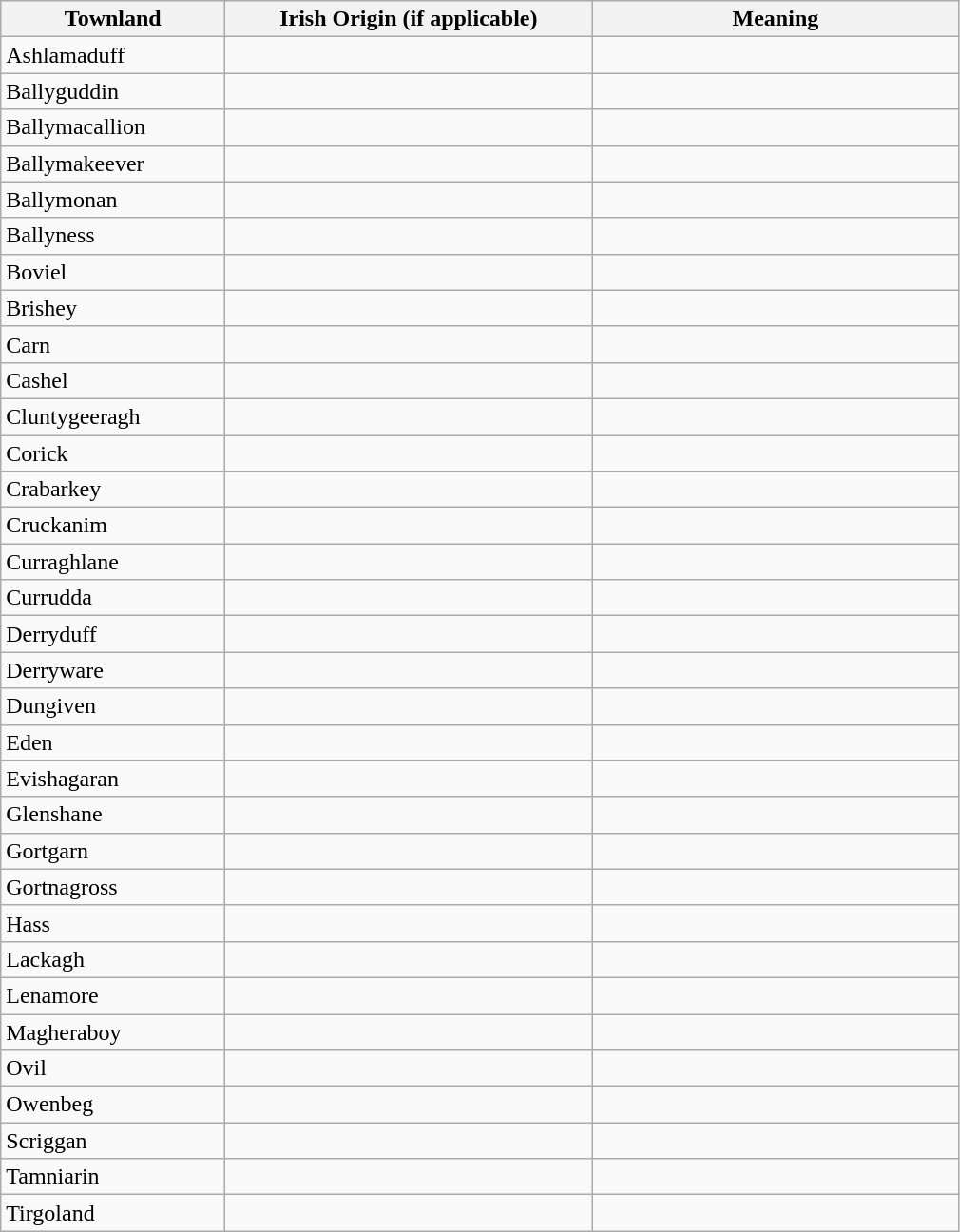<table class="wikitable" style="border:1px solid darkgray;">
<tr>
<th width="150">Townland</th>
<th width="250">Irish Origin (if applicable)</th>
<th width="250">Meaning</th>
</tr>
<tr>
<td>Ashlamaduff</td>
<td></td>
<td></td>
</tr>
<tr>
<td>Ballyguddin</td>
<td></td>
<td></td>
</tr>
<tr>
<td>Ballymacallion</td>
<td></td>
<td></td>
</tr>
<tr>
<td>Ballymakeever</td>
<td></td>
<td></td>
</tr>
<tr>
<td>Ballymonan</td>
<td></td>
<td></td>
</tr>
<tr>
<td>Ballyness</td>
<td></td>
<td></td>
</tr>
<tr>
<td>Boviel</td>
<td></td>
<td></td>
</tr>
<tr>
<td>Brishey</td>
<td></td>
<td></td>
</tr>
<tr>
<td>Carn</td>
<td></td>
<td></td>
</tr>
<tr>
<td>Cashel</td>
<td></td>
<td></td>
</tr>
<tr>
<td>Cluntygeeragh</td>
<td></td>
<td></td>
</tr>
<tr>
<td>Corick</td>
<td></td>
<td></td>
</tr>
<tr>
<td>Crabarkey</td>
<td></td>
<td></td>
</tr>
<tr>
<td>Cruckanim</td>
<td></td>
<td></td>
</tr>
<tr>
<td>Curraghlane</td>
<td></td>
<td></td>
</tr>
<tr>
<td>Currudda</td>
<td></td>
<td></td>
</tr>
<tr>
<td>Derryduff</td>
<td></td>
<td></td>
</tr>
<tr>
<td>Derryware</td>
<td></td>
<td></td>
</tr>
<tr>
<td>Dungiven</td>
<td></td>
<td></td>
</tr>
<tr>
<td>Eden</td>
<td></td>
<td></td>
</tr>
<tr>
<td>Evishagaran</td>
<td></td>
<td></td>
</tr>
<tr>
<td>Glenshane</td>
<td></td>
<td></td>
</tr>
<tr>
<td>Gortgarn</td>
<td></td>
<td></td>
</tr>
<tr>
<td>Gortnagross</td>
<td></td>
<td></td>
</tr>
<tr>
<td>Hass</td>
<td></td>
<td></td>
</tr>
<tr>
<td>Lackagh</td>
<td></td>
<td></td>
</tr>
<tr>
<td>Lenamore</td>
<td></td>
<td></td>
</tr>
<tr>
<td>Magheraboy</td>
<td></td>
<td></td>
</tr>
<tr>
<td>Ovil</td>
<td></td>
<td></td>
</tr>
<tr>
<td>Owenbeg</td>
<td></td>
<td></td>
</tr>
<tr>
<td>Scriggan</td>
<td></td>
<td></td>
</tr>
<tr>
<td>Tamniarin</td>
<td></td>
<td></td>
</tr>
<tr>
<td>Tirgoland</td>
<td></td>
<td></td>
</tr>
</table>
